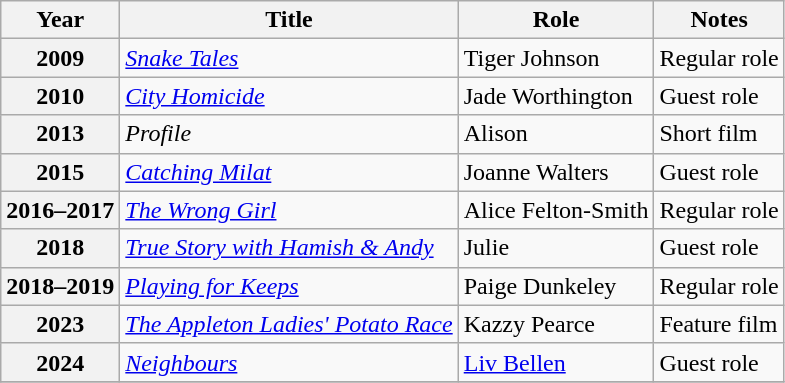<table class="wikitable sortable plainrowheaders">
<tr>
<th scope="col">Year</th>
<th scope="col">Title</th>
<th scope="col">Role</th>
<th scope="col" class="unsortable">Notes</th>
</tr>
<tr>
<th scope="row">2009</th>
<td><em><a href='#'>Snake Tales</a></em></td>
<td>Tiger Johnson</td>
<td>Regular role</td>
</tr>
<tr>
<th scope="row">2010</th>
<td><em><a href='#'>City Homicide</a></em></td>
<td>Jade Worthington</td>
<td>Guest role</td>
</tr>
<tr>
<th scope="row">2013</th>
<td><em>Profile</em></td>
<td>Alison</td>
<td>Short film</td>
</tr>
<tr>
<th scope="row">2015</th>
<td><em><a href='#'>Catching Milat</a></em></td>
<td>Joanne Walters</td>
<td>Guest role</td>
</tr>
<tr>
<th scope="row">2016–2017</th>
<td><em><a href='#'>The Wrong Girl</a></em></td>
<td>Alice Felton-Smith</td>
<td>Regular role</td>
</tr>
<tr>
<th scope="row">2018</th>
<td><em><a href='#'>True Story with Hamish & Andy</a></em></td>
<td>Julie</td>
<td>Guest role</td>
</tr>
<tr>
<th scope="row">2018–2019</th>
<td><em><a href='#'>Playing for Keeps</a></em></td>
<td>Paige Dunkeley</td>
<td>Regular role</td>
</tr>
<tr>
<th scope="row">2023</th>
<td><em><a href='#'>The Appleton Ladies' Potato Race</a></em></td>
<td>Kazzy Pearce</td>
<td>Feature film</td>
</tr>
<tr>
<th scope="row">2024</th>
<td><em><a href='#'>Neighbours</a></em></td>
<td><a href='#'>Liv Bellen</a></td>
<td>Guest role</td>
</tr>
<tr>
</tr>
</table>
